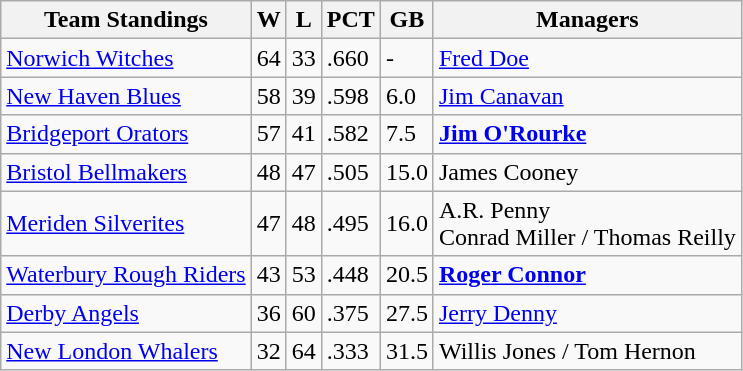<table class="wikitable">
<tr>
<th>Team Standings</th>
<th>W</th>
<th>L</th>
<th>PCT</th>
<th>GB</th>
<th>Managers</th>
</tr>
<tr>
<td><a href='#'>Norwich Witches</a></td>
<td>64</td>
<td>33</td>
<td>.660</td>
<td>-</td>
<td><a href='#'>Fred Doe</a></td>
</tr>
<tr>
<td><a href='#'>New Haven Blues</a></td>
<td>58</td>
<td>39</td>
<td>.598</td>
<td>6.0</td>
<td><a href='#'>Jim Canavan</a></td>
</tr>
<tr>
<td><a href='#'>Bridgeport Orators</a></td>
<td>57</td>
<td>41</td>
<td>.582</td>
<td>7.5</td>
<td><strong><a href='#'>Jim O'Rourke</a></strong></td>
</tr>
<tr>
<td><a href='#'>Bristol Bellmakers</a></td>
<td>48</td>
<td>47</td>
<td>.505</td>
<td>15.0</td>
<td>James Cooney</td>
</tr>
<tr>
<td><a href='#'>Meriden Silverites</a></td>
<td>47</td>
<td>48</td>
<td>.495</td>
<td>16.0</td>
<td>A.R. Penny <br> Conrad Miller / Thomas Reilly</td>
</tr>
<tr>
<td><a href='#'>Waterbury Rough Riders</a></td>
<td>43</td>
<td>53</td>
<td>.448</td>
<td>20.5</td>
<td><strong><a href='#'>Roger Connor</a></strong></td>
</tr>
<tr>
<td><a href='#'>Derby Angels</a></td>
<td>36</td>
<td>60</td>
<td>.375</td>
<td>27.5</td>
<td><a href='#'>Jerry Denny</a></td>
</tr>
<tr>
<td><a href='#'>New London Whalers</a></td>
<td>32</td>
<td>64</td>
<td>.333</td>
<td>31.5</td>
<td>Willis Jones / Tom Hernon</td>
</tr>
</table>
